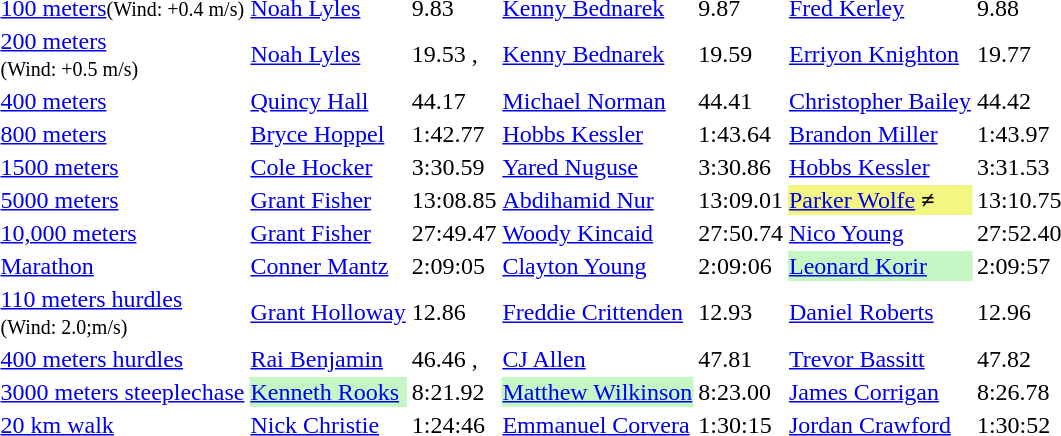<table>
<tr>
<td><a href='#'>100 meters</a><small>(Wind: +0.4 m/s)</small></td>
<td><a href='#'>Noah Lyles</a></td>
<td>9.83</td>
<td><a href='#'>Kenny Bednarek</a></td>
<td>9.87</td>
<td><a href='#'>Fred Kerley</a></td>
<td>9.88</td>
</tr>
<tr>
<td><a href='#'>200 meters</a><br><small>(Wind: +0.5 m/s)</small></td>
<td><a href='#'>Noah Lyles</a></td>
<td>19.53 , </td>
<td><a href='#'>Kenny Bednarek</a></td>
<td>19.59</td>
<td><a href='#'>Erriyon Knighton</a></td>
<td>19.77</td>
</tr>
<tr>
<td><a href='#'>400 meters</a></td>
<td><a href='#'>Quincy Hall</a></td>
<td>44.17</td>
<td><a href='#'>Michael Norman</a></td>
<td>44.41</td>
<td><a href='#'>Christopher Bailey</a></td>
<td>44.42</td>
</tr>
<tr>
<td><a href='#'>800 meters</a></td>
<td><a href='#'>Bryce Hoppel</a></td>
<td>1:42.77 </td>
<td><a href='#'>Hobbs Kessler</a></td>
<td>1:43.64</td>
<td><a href='#'>Brandon Miller</a></td>
<td>1:43.97</td>
</tr>
<tr>
<td><a href='#'>1500 meters</a></td>
<td><a href='#'>Cole Hocker</a></td>
<td>3:30.59 </td>
<td><a href='#'>Yared Nuguse</a></td>
<td>3:30.86</td>
<td><a href='#'>Hobbs Kessler</a></td>
<td>3:31.53</td>
</tr>
<tr>
<td><a href='#'>5000 meters</a></td>
<td><a href='#'>Grant Fisher</a></td>
<td>13:08.85 </td>
<td><a href='#'>Abdihamid Nur</a></td>
<td>13:09.01</td>
<td bgcolor=#F3F781><a href='#'>Parker Wolfe</a>  <strong>≠</strong></td>
<td>13:10.75</td>
</tr>
<tr>
<td><a href='#'>10,000 meters</a></td>
<td><a href='#'>Grant Fisher</a></td>
<td>27:49.47</td>
<td><a href='#'>Woody Kincaid</a></td>
<td>27:50.74</td>
<td><a href='#'>Nico Young</a></td>
<td>27:52.40</td>
</tr>
<tr>
<td><a href='#'>Marathon</a></td>
<td><a href='#'>Conner Mantz</a></td>
<td>2:09:05</td>
<td><a href='#'>Clayton Young</a></td>
<td>2:09:06</td>
<td bgcolor=#C4F7C4><a href='#'>Leonard Korir</a></td>
<td>2:09:57</td>
</tr>
<tr>
<td><a href='#'>110 meters hurdles</a><br><small>(Wind: 2.0;m/s)</small></td>
<td><a href='#'>Grant Holloway</a></td>
<td>12.86 </td>
<td><a href='#'>Freddie Crittenden</a></td>
<td>12.93</td>
<td><a href='#'>Daniel Roberts</a></td>
<td>12.96</td>
</tr>
<tr>
<td><a href='#'>400 meters hurdles</a></td>
<td><a href='#'>Rai Benjamin</a></td>
<td>46.46 , </td>
<td><a href='#'>CJ Allen</a></td>
<td>47.81</td>
<td><a href='#'>Trevor Bassitt</a></td>
<td>47.82</td>
</tr>
<tr>
<td><a href='#'>3000 meters steeplechase</a></td>
<td bgcolor=#C4F7C4><a href='#'>Kenneth Rooks</a></td>
<td>8:21.92</td>
<td bgcolor=#C4F7C4><a href='#'>Matthew Wilkinson</a></td>
<td>8:23.00</td>
<td><a href='#'>James Corrigan</a></td>
<td>8:26.78</td>
</tr>
<tr>
<td><a href='#'>20&nbsp;km walk</a></td>
<td><a href='#'>Nick Christie</a></td>
<td>1:24:46</td>
<td><a href='#'>Emmanuel Corvera</a></td>
<td>1:30:15</td>
<td><a href='#'>Jordan Crawford</a></td>
<td>1:30:52</td>
</tr>
</table>
